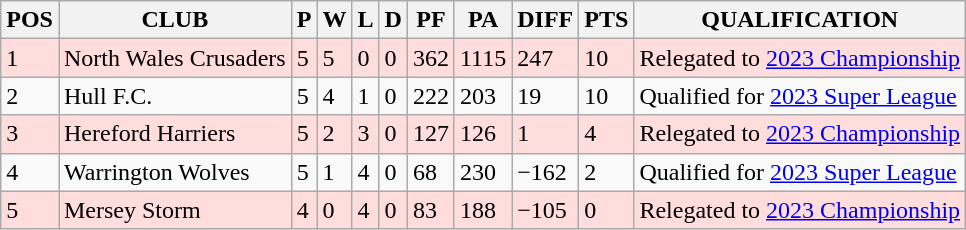<table class="wikitable defaultcenter col2left">
<tr>
<th>POS</th>
<th>CLUB</th>
<th>P</th>
<th>W</th>
<th>L</th>
<th>D</th>
<th>PF</th>
<th>PA</th>
<th>DIFF</th>
<th>PTS</th>
<th>QUALIFICATION</th>
</tr>
<tr style="background:#ffdddd;">
<td>1</td>
<td> North Wales Crusaders</td>
<td>5</td>
<td>5</td>
<td>0</td>
<td>0</td>
<td>362</td>
<td>1115</td>
<td>247</td>
<td>10</td>
<td>Relegated to <a href='#'>2023 Championship</a></td>
</tr>
<tr>
<td>2</td>
<td> Hull F.C.</td>
<td>5</td>
<td>4</td>
<td>1</td>
<td>0</td>
<td>222</td>
<td>203</td>
<td>19</td>
<td>10</td>
<td>Qualified for <a href='#'>2023 Super League</a></td>
</tr>
<tr style="background:#ffdddd;">
<td>3</td>
<td>Hereford Harriers</td>
<td>5</td>
<td>2</td>
<td>3</td>
<td>0</td>
<td>127</td>
<td>126</td>
<td>1</td>
<td>4</td>
<td>Relegated to <a href='#'>2023 Championship</a></td>
</tr>
<tr>
<td>4</td>
<td> Warrington Wolves</td>
<td>5</td>
<td>1</td>
<td>4</td>
<td>0</td>
<td>68</td>
<td>230</td>
<td>−162</td>
<td>2</td>
<td>Qualified for <a href='#'>2023 Super League</a></td>
</tr>
<tr style="background:#ffdddd;">
<td>5</td>
<td>Mersey Storm</td>
<td>4</td>
<td>0</td>
<td>4</td>
<td>0</td>
<td>83</td>
<td>188</td>
<td>−105</td>
<td>0</td>
<td>Relegated to <a href='#'>2023 Championship</a></td>
</tr>
</table>
